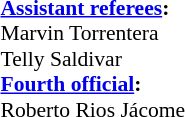<table width=100% style="font-size:90%">
<tr>
<td><br><strong><a href='#'>Assistant referees</a>:</strong>
<br>Marvin Torrentera 
<br>Telly Saldivar 
<br><strong><a href='#'>Fourth official</a>:</strong>
<br>Roberto Rios Jácome</td>
</tr>
</table>
